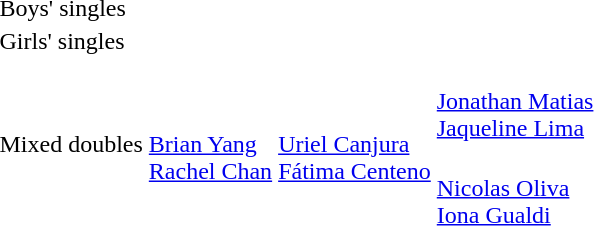<table>
<tr>
<td rowspan=2>Boys' singles</td>
<td rowspan=2></td>
<td rowspan=2></td>
<td></td>
</tr>
<tr>
<td></td>
</tr>
<tr>
<td rowspan=2>Girls' singles</td>
<td rowspan=2></td>
<td rowspan=2></td>
<td></td>
</tr>
<tr>
<td></td>
</tr>
<tr>
<td rowspan=2>Mixed doubles</td>
<td rowspan=2><br><a href='#'>Brian Yang</a><br><a href='#'>Rachel Chan</a></td>
<td rowspan=2><br><a href='#'>Uriel Canjura</a><br><a href='#'>Fátima Centeno</a></td>
<td><br><a href='#'>Jonathan Matias</a><br><a href='#'>Jaqueline Lima</a></td>
</tr>
<tr>
<td><br><a href='#'>Nicolas Oliva</a><br><a href='#'>Iona Gualdi</a></td>
</tr>
</table>
